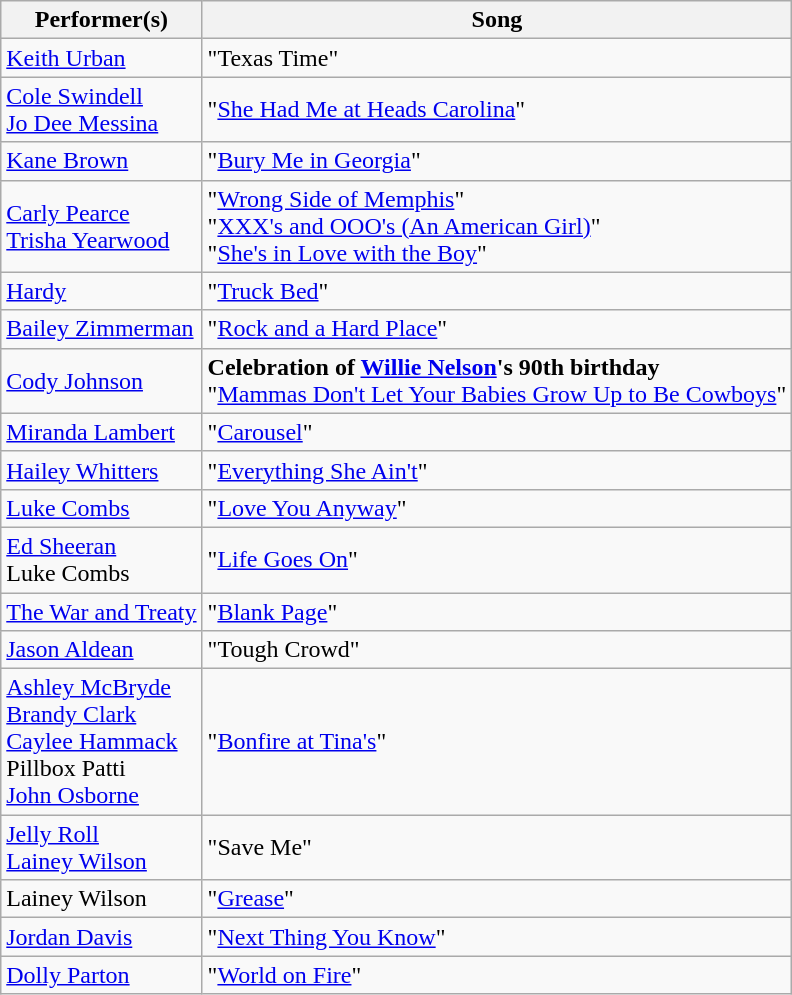<table class="wikitable">
<tr>
<th>Performer(s)</th>
<th>Song</th>
</tr>
<tr>
<td><a href='#'>Keith Urban</a></td>
<td>"Texas Time"</td>
</tr>
<tr>
<td><a href='#'>Cole Swindell</a> <br> <a href='#'>Jo Dee Messina</a></td>
<td>"<a href='#'>She Had Me at Heads Carolina</a>"</td>
</tr>
<tr>
<td><a href='#'>Kane Brown</a></td>
<td>"<a href='#'>Bury Me in Georgia</a>"</td>
</tr>
<tr>
<td><a href='#'>Carly Pearce</a> <br> <a href='#'>Trisha Yearwood</a></td>
<td>"<a href='#'>Wrong Side of Memphis</a>" <br> "<a href='#'>XXX's and OOO's (An American Girl)</a>" <br> "<a href='#'>She's in Love with the Boy</a>"</td>
</tr>
<tr>
<td><a href='#'>Hardy</a></td>
<td>"<a href='#'>Truck Bed</a>"</td>
</tr>
<tr>
<td><a href='#'>Bailey Zimmerman</a></td>
<td>"<a href='#'>Rock and a Hard Place</a>"</td>
</tr>
<tr>
<td><a href='#'>Cody Johnson</a></td>
<td><strong>Celebration of <a href='#'>Willie Nelson</a>'s 90th birthday</strong> <br> "<a href='#'>Mammas Don't Let Your Babies Grow Up to Be Cowboys</a>"</td>
</tr>
<tr>
<td><a href='#'>Miranda Lambert</a></td>
<td>"<a href='#'>Carousel</a>"</td>
</tr>
<tr>
<td><a href='#'>Hailey Whitters</a></td>
<td>"<a href='#'>Everything She Ain't</a>"</td>
</tr>
<tr>
<td><a href='#'>Luke Combs</a></td>
<td>"<a href='#'>Love You Anyway</a>"</td>
</tr>
<tr>
<td><a href='#'>Ed Sheeran</a> <br> Luke Combs</td>
<td>"<a href='#'>Life Goes On</a>"</td>
</tr>
<tr>
<td><a href='#'>The War and Treaty</a></td>
<td>"<a href='#'>Blank Page</a>"</td>
</tr>
<tr>
<td><a href='#'>Jason Aldean</a></td>
<td>"Tough Crowd"</td>
</tr>
<tr>
<td><a href='#'>Ashley McBryde</a> <br> <a href='#'>Brandy Clark</a> <br> <a href='#'>Caylee Hammack</a> <br> Pillbox Patti <br> <a href='#'>John Osborne</a></td>
<td>"<a href='#'>Bonfire at Tina's</a>"</td>
</tr>
<tr>
<td><a href='#'>Jelly Roll</a> <br> <a href='#'>Lainey Wilson</a></td>
<td>"Save Me"</td>
</tr>
<tr>
<td>Lainey Wilson</td>
<td>"<a href='#'>Grease</a>"</td>
</tr>
<tr>
<td><a href='#'>Jordan Davis</a></td>
<td>"<a href='#'>Next Thing You Know</a>"</td>
</tr>
<tr>
<td><a href='#'>Dolly Parton</a></td>
<td>"<a href='#'>World on Fire</a>"</td>
</tr>
</table>
